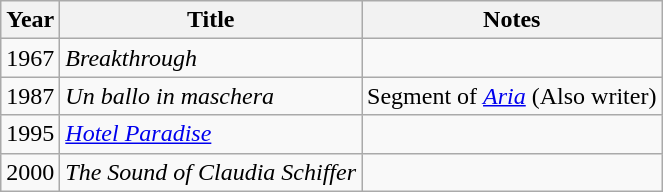<table class="wikitable">
<tr>
<th>Year</th>
<th>Title</th>
<th>Notes</th>
</tr>
<tr>
<td>1967</td>
<td><em>Breakthrough</em></td>
<td></td>
</tr>
<tr>
<td>1987</td>
<td><em>Un ballo in maschera</em></td>
<td>Segment of <em><a href='#'>Aria</a></em> (Also writer)</td>
</tr>
<tr>
<td>1995</td>
<td><em><a href='#'>Hotel Paradise</a></em></td>
<td></td>
</tr>
<tr>
<td>2000</td>
<td><em>The Sound of Claudia Schiffer</em></td>
<td></td>
</tr>
</table>
